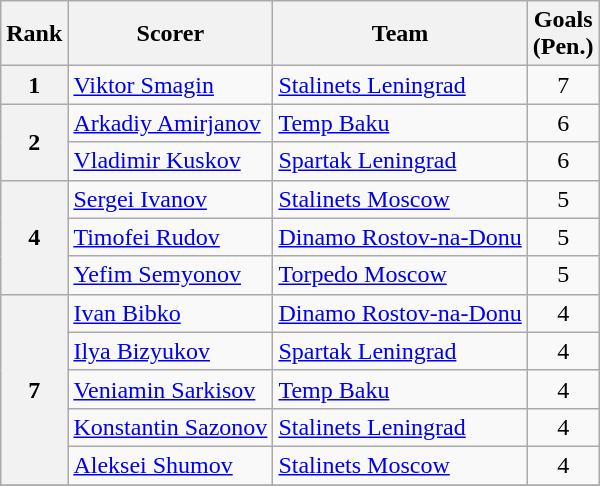<table class="wikitable">
<tr>
<th>Rank</th>
<th>Scorer</th>
<th>Team</th>
<th>Goals<br>(Pen.)</th>
</tr>
<tr>
<th align=center>1</th>
<td><a href='#'>Viktor Smagin</a></td>
<td><a href='#'>Stalinets Leningrad</a></td>
<td align=center>7</td>
</tr>
<tr>
<th align=center rowspan=2>2</th>
<td><a href='#'>Arkadiy Amirjanov</a></td>
<td><a href='#'>Temp Baku</a></td>
<td align=center>6</td>
</tr>
<tr>
<td><a href='#'>Vladimir Kuskov</a></td>
<td><a href='#'>Spartak Leningrad</a></td>
<td align=center>6</td>
</tr>
<tr>
<th align=center rowspan=3>4</th>
<td><a href='#'>Sergei Ivanov</a></td>
<td><a href='#'>Stalinets Moscow</a></td>
<td align=center>5</td>
</tr>
<tr>
<td><a href='#'>Timofei Rudov</a></td>
<td><a href='#'>Dinamo Rostov-na-Donu</a></td>
<td align=center>5</td>
</tr>
<tr>
<td><a href='#'>Yefim Semyonov</a></td>
<td><a href='#'>Torpedo Moscow</a></td>
<td align=center>5</td>
</tr>
<tr>
<th align=center rowspan=5>7</th>
<td><a href='#'>Ivan Bibko</a></td>
<td><a href='#'>Dinamo Rostov-na-Donu</a></td>
<td align=center>4</td>
</tr>
<tr>
<td><a href='#'>Ilya Bizyukov</a></td>
<td><a href='#'>Spartak Leningrad</a></td>
<td align=center>4</td>
</tr>
<tr>
<td><a href='#'>Veniamin Sarkisov</a></td>
<td><a href='#'>Temp Baku</a></td>
<td align=center>4</td>
</tr>
<tr>
<td><a href='#'>Konstantin Sazonov</a></td>
<td><a href='#'>Stalinets Leningrad</a></td>
<td align=center>4</td>
</tr>
<tr>
<td><a href='#'>Aleksei Shumov</a></td>
<td><a href='#'>Stalinets Moscow</a></td>
<td align=center>4</td>
</tr>
<tr>
</tr>
</table>
